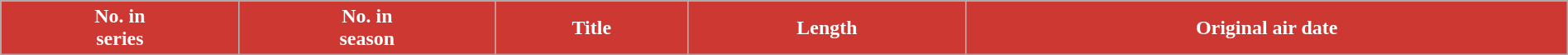<table class="wikitable plainrowheaders" style="width:100%; margin:auto; background:#FFFFFF;">
<tr>
<th scope="col" style="background-color: #CD3832;; color:#FFF;; text-align: center;">No. in<br>series</th>
<th scope="col" style="background-color: #CD3832;; color:#FFF;; text-align: center;">No. in<br>season</th>
<th scope="col" style="background-color: #CD3832;; color:#FFF;; text-align: center;">Title</th>
<th scope="col" style="background-color: #CD3832;; color:#FFF;; text-align: center;">Length</th>
<th scope="col" style="background-color: #CD3832;; color:#FFF;; text-align: center;">Original air date<br>






































































































</th>
</tr>
</table>
